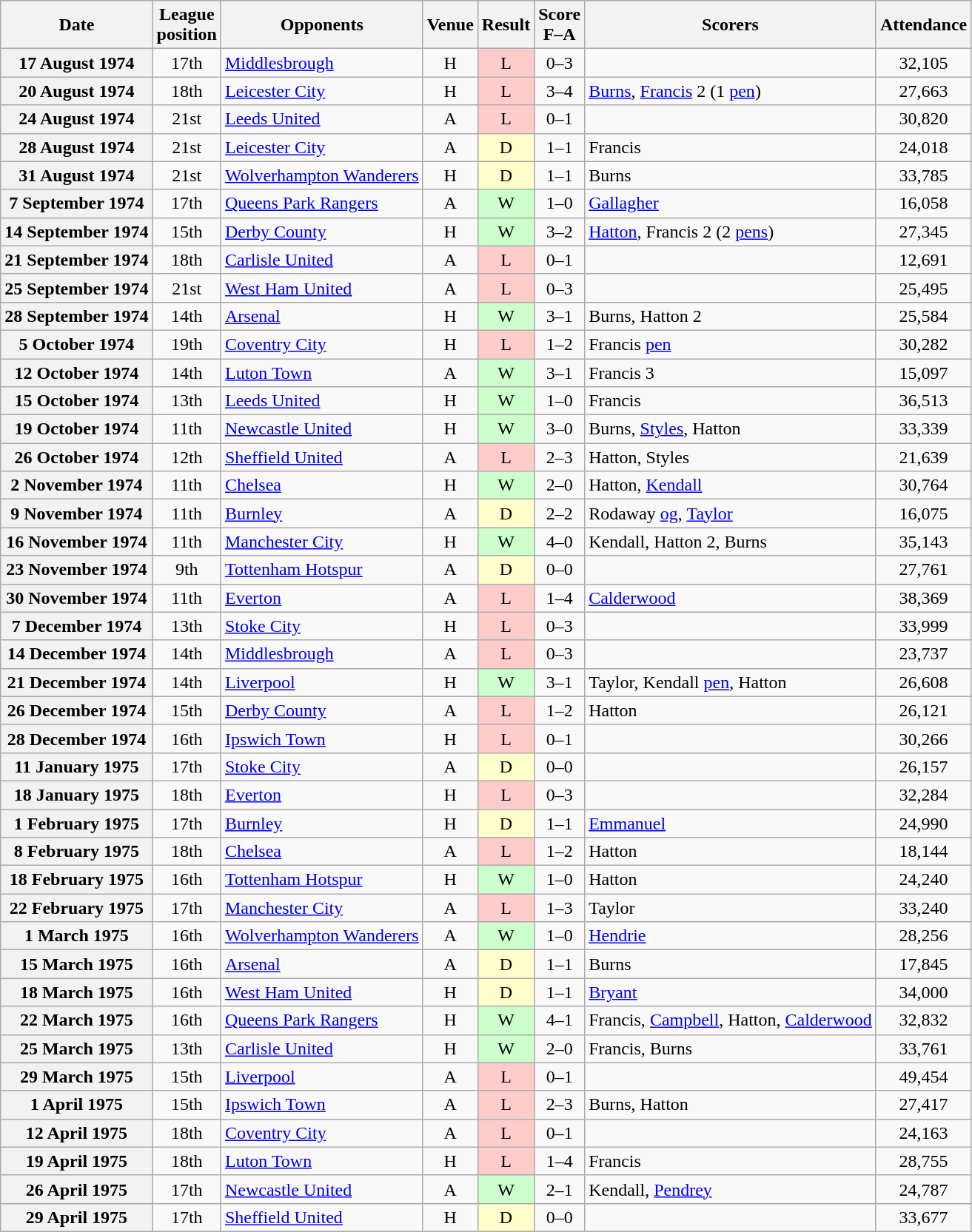<table class="wikitable plainrowheaders" style="text-align:center">
<tr>
<th scope="col">Date</th>
<th scope="col">League<br>position</th>
<th scope="col">Opponents</th>
<th scope="col">Venue</th>
<th scope="col">Result</th>
<th scope="col">Score<br>F–A</th>
<th scope="col">Scorers</th>
<th scope="col">Attendance</th>
</tr>
<tr>
<th scope="row">17 August 1974</th>
<td>17th</td>
<td align="left"><a href='#'>Middlesbrough</a></td>
<td>H</td>
<td style=background:#fcc>L</td>
<td>0–3</td>
<td></td>
<td>32,105</td>
</tr>
<tr>
<th scope="row">20 August 1974</th>
<td>18th</td>
<td align="left"><a href='#'>Leicester City</a></td>
<td>H</td>
<td style=background:#fcc>L</td>
<td>3–4</td>
<td align="left"><a href='#'>Burns</a>, <a href='#'>Francis</a> 2 (1 <a href='#'>pen</a>)</td>
<td>27,663</td>
</tr>
<tr>
<th scope="row">24 August 1974</th>
<td>21st</td>
<td align="left"><a href='#'>Leeds United</a></td>
<td>A</td>
<td style=background:#fcc>L</td>
<td>0–1</td>
<td></td>
<td>30,820</td>
</tr>
<tr>
<th scope="row">28 August 1974</th>
<td>21st</td>
<td align="left"><a href='#'>Leicester City</a></td>
<td>A</td>
<td style=background:#ffc>D</td>
<td>1–1</td>
<td align="left">Francis</td>
<td>24,018</td>
</tr>
<tr>
<th scope="row">31 August 1974</th>
<td>21st</td>
<td align="left"><a href='#'>Wolverhampton Wanderers</a></td>
<td>H</td>
<td style=background:#ffc>D</td>
<td>1–1</td>
<td align="left">Burns</td>
<td>33,785</td>
</tr>
<tr>
<th scope="row">7 September 1974</th>
<td>17th</td>
<td align="left"><a href='#'>Queens Park Rangers</a></td>
<td>A</td>
<td style=background:#cfc>W</td>
<td>1–0</td>
<td align="left"><a href='#'>Gallagher</a></td>
<td>16,058</td>
</tr>
<tr>
<th scope="row">14 September 1974</th>
<td>15th</td>
<td align="left"><a href='#'>Derby County</a></td>
<td>H</td>
<td style=background:#cfc>W</td>
<td>3–2</td>
<td align="left"><a href='#'>Hatton</a>, Francis 2 (2 <a href='#'>pens</a>)</td>
<td>27,345</td>
</tr>
<tr>
<th scope="row">21 September 1974</th>
<td>18th</td>
<td align="left"><a href='#'>Carlisle United</a></td>
<td>A</td>
<td style=background:#fcc>L</td>
<td>0–1</td>
<td></td>
<td>12,691</td>
</tr>
<tr>
<th scope="row">25 September 1974</th>
<td>21st</td>
<td align="left"><a href='#'>West Ham United</a></td>
<td>A</td>
<td style=background:#fcc>L</td>
<td>0–3</td>
<td></td>
<td>25,495</td>
</tr>
<tr>
<th scope="row">28 September 1974</th>
<td>14th</td>
<td align="left"><a href='#'>Arsenal</a></td>
<td>H</td>
<td style=background:#cfc>W</td>
<td>3–1</td>
<td align="left">Burns, Hatton 2</td>
<td>25,584</td>
</tr>
<tr>
<th scope="row">5 October 1974</th>
<td>19th</td>
<td align="left"><a href='#'>Coventry City</a></td>
<td>H</td>
<td style=background:#fcc>L</td>
<td>1–2</td>
<td align="left">Francis <a href='#'>pen</a></td>
<td>30,282</td>
</tr>
<tr>
<th scope="row">12 October 1974</th>
<td>14th</td>
<td align="left"><a href='#'>Luton Town</a></td>
<td>A</td>
<td style=background:#cfc>W</td>
<td>3–1</td>
<td align="left">Francis 3</td>
<td>15,097</td>
</tr>
<tr>
<th scope="row">15 October 1974</th>
<td>13th</td>
<td align="left"><a href='#'>Leeds United</a></td>
<td>H</td>
<td style=background:#cfc>W</td>
<td>1–0</td>
<td align="left">Francis</td>
<td>36,513</td>
</tr>
<tr>
<th scope="row">19 October 1974</th>
<td>11th</td>
<td align="left"><a href='#'>Newcastle United</a></td>
<td>H</td>
<td style=background:#cfc>W</td>
<td>3–0</td>
<td align="left">Burns, <a href='#'>Styles</a>, Hatton</td>
<td>33,339</td>
</tr>
<tr>
<th scope="row">26 October 1974</th>
<td>12th</td>
<td align="left"><a href='#'>Sheffield United</a></td>
<td>A</td>
<td style=background:#fcc>L</td>
<td>2–3</td>
<td align="left">Hatton, Styles</td>
<td>21,639</td>
</tr>
<tr>
<th scope="row">2 November 1974</th>
<td>11th</td>
<td align="left"><a href='#'>Chelsea</a></td>
<td>H</td>
<td style=background:#cfc>W</td>
<td>2–0</td>
<td align="left">Hatton, <a href='#'>Kendall</a></td>
<td>30,764</td>
</tr>
<tr>
<th scope="row">9 November 1974</th>
<td>11th</td>
<td align="left"><a href='#'>Burnley</a></td>
<td>A</td>
<td style=background:#ffc>D</td>
<td>2–2</td>
<td align="left">Rodaway <a href='#'>og</a>, <a href='#'>Taylor</a></td>
<td>16,075</td>
</tr>
<tr>
<th scope="row">16 November 1974</th>
<td>11th</td>
<td align="left"><a href='#'>Manchester City</a></td>
<td>H</td>
<td style=background:#cfc>W</td>
<td>4–0</td>
<td align="left">Kendall, Hatton 2, Burns</td>
<td>35,143</td>
</tr>
<tr>
<th scope="row">23 November 1974</th>
<td>9th</td>
<td align="left"><a href='#'>Tottenham Hotspur</a></td>
<td>A</td>
<td style=background:#ffc>D</td>
<td>0–0</td>
<td></td>
<td>27,761</td>
</tr>
<tr>
<th scope="row">30 November 1974</th>
<td>11th</td>
<td align="left"><a href='#'>Everton</a></td>
<td>A</td>
<td style=background:#fcc>L</td>
<td>1–4</td>
<td align="left"><a href='#'>Calderwood</a></td>
<td>38,369</td>
</tr>
<tr>
<th scope="row">7 December 1974</th>
<td>13th</td>
<td align="left"><a href='#'>Stoke City</a></td>
<td>H</td>
<td style=background:#fcc>L</td>
<td>0–3</td>
<td></td>
<td>33,999</td>
</tr>
<tr>
<th scope="row">14 December 1974</th>
<td>14th</td>
<td align="left"><a href='#'>Middlesbrough</a></td>
<td>A</td>
<td style=background:#fcc>L</td>
<td>0–3</td>
<td></td>
<td>23,737</td>
</tr>
<tr>
<th scope="row">21 December 1974</th>
<td>14th</td>
<td align="left"><a href='#'>Liverpool</a></td>
<td>H</td>
<td style=background:#cfc>W</td>
<td>3–1</td>
<td align="left">Taylor, Kendall <a href='#'>pen</a>, Hatton</td>
<td>26,608</td>
</tr>
<tr>
<th scope="row">26 December 1974</th>
<td>15th</td>
<td align="left"><a href='#'>Derby County</a></td>
<td>A</td>
<td style=background:#fcc>L</td>
<td>1–2</td>
<td align="left">Hatton</td>
<td>26,121</td>
</tr>
<tr>
<th scope="row">28 December 1974</th>
<td>16th</td>
<td align="left"><a href='#'>Ipswich Town</a></td>
<td>H</td>
<td style=background:#fcc>L</td>
<td>0–1</td>
<td></td>
<td>30,266</td>
</tr>
<tr>
<th scope="row">11 January 1975</th>
<td>17th</td>
<td align="left"><a href='#'>Stoke City</a></td>
<td>A</td>
<td style=background:#ffc>D</td>
<td>0–0</td>
<td></td>
<td>26,157</td>
</tr>
<tr>
<th scope="row">18 January 1975</th>
<td>18th</td>
<td align="left"><a href='#'>Everton</a></td>
<td>H</td>
<td style=background:#fcc>L</td>
<td>0–3</td>
<td></td>
<td>32,284</td>
</tr>
<tr>
<th scope="row">1 February 1975</th>
<td>17th</td>
<td align="left"><a href='#'>Burnley</a></td>
<td>H</td>
<td style=background:#ffc>D</td>
<td>1–1</td>
<td align="left"><a href='#'>Emmanuel</a></td>
<td>24,990</td>
</tr>
<tr>
<th scope="row">8 February 1975</th>
<td>18th</td>
<td align="left"><a href='#'>Chelsea</a></td>
<td>A</td>
<td style=background:#fcc>L</td>
<td>1–2</td>
<td align="left">Hatton</td>
<td>18,144</td>
</tr>
<tr>
<th scope="row">18 February 1975</th>
<td>16th</td>
<td align="left"><a href='#'>Tottenham Hotspur</a></td>
<td>H</td>
<td style=background:#cfc>W</td>
<td>1–0</td>
<td align="left">Hatton</td>
<td>24,240</td>
</tr>
<tr>
<th scope="row">22 February 1975</th>
<td>17th</td>
<td align="left"><a href='#'>Manchester City</a></td>
<td>A</td>
<td style=background:#fcc>L</td>
<td>1–3</td>
<td align="left">Taylor</td>
<td>33,240</td>
</tr>
<tr>
<th scope="row">1 March 1975</th>
<td>16th</td>
<td align="left"><a href='#'>Wolverhampton Wanderers</a></td>
<td>A</td>
<td style=background:#cfc>W</td>
<td>1–0</td>
<td align="left"><a href='#'>Hendrie</a></td>
<td>28,256</td>
</tr>
<tr>
<th scope="row">15 March 1975</th>
<td>16th</td>
<td align="left"><a href='#'>Arsenal</a></td>
<td>A</td>
<td style=background:#ffc>D</td>
<td>1–1</td>
<td align="left">Burns</td>
<td>17,845</td>
</tr>
<tr>
<th scope="row">18 March 1975</th>
<td>16th</td>
<td align="left"><a href='#'>West Ham United</a></td>
<td>H</td>
<td style=background:#ffc>D</td>
<td>1–1</td>
<td align="left"><a href='#'>Bryant</a></td>
<td>34,000</td>
</tr>
<tr>
<th scope="row">22 March 1975</th>
<td>16th</td>
<td align="left"><a href='#'>Queens Park Rangers</a></td>
<td>H</td>
<td style=background:#cfc>W</td>
<td>4–1</td>
<td align="left">Francis, <a href='#'>Campbell</a>, Hatton, <a href='#'>Calderwood</a></td>
<td>32,832</td>
</tr>
<tr>
<th scope="row">25 March 1975</th>
<td>13th</td>
<td align="left"><a href='#'>Carlisle United</a></td>
<td>H</td>
<td style=background:#cfc>W</td>
<td>2–0</td>
<td align="left">Francis, Burns</td>
<td>33,761</td>
</tr>
<tr>
<th scope="row">29 March 1975</th>
<td>15th</td>
<td align="left"><a href='#'>Liverpool</a></td>
<td>A</td>
<td style=background:#fcc>L</td>
<td>0–1</td>
<td></td>
<td>49,454</td>
</tr>
<tr>
<th scope="row">1 April 1975</th>
<td>15th</td>
<td align="left"><a href='#'>Ipswich Town</a></td>
<td>A</td>
<td style=background:#fcc>L</td>
<td>2–3</td>
<td align="left">Burns, Hatton</td>
<td>27,417</td>
</tr>
<tr>
<th scope="row">12 April 1975</th>
<td>18th</td>
<td align="left"><a href='#'>Coventry City</a></td>
<td>A</td>
<td style=background:#fcc>L</td>
<td>0–1</td>
<td></td>
<td>24,163</td>
</tr>
<tr>
<th scope="row">19 April 1975</th>
<td>18th</td>
<td align="left"><a href='#'>Luton Town</a></td>
<td>H</td>
<td style=background:#fcc>L</td>
<td>1–4</td>
<td align="left">Francis</td>
<td>28,755</td>
</tr>
<tr>
<th scope="row">26 April 1975</th>
<td>17th</td>
<td align="left"><a href='#'>Newcastle United</a></td>
<td>A</td>
<td style=background:#cfc>W</td>
<td>2–1</td>
<td align="left">Kendall, <a href='#'>Pendrey</a></td>
<td>24,787</td>
</tr>
<tr>
<th scope="row">29 April 1975</th>
<td>17th</td>
<td align="left"><a href='#'>Sheffield United</a></td>
<td>H</td>
<td style=background:#ffc>D</td>
<td>0–0</td>
<td></td>
<td>33,677</td>
</tr>
</table>
